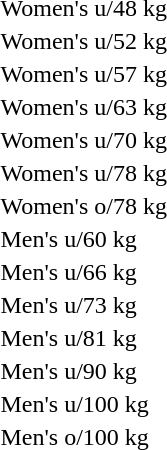<table>
<tr>
<td rowspan=2>Women's u/48 kg</td>
<td rowspan=2></td>
<td rowspan=2></td>
<td></td>
</tr>
<tr>
<td></td>
</tr>
<tr>
<td rowspan=2>Women's u/52 kg</td>
<td rowspan=2></td>
<td rowspan=2></td>
<td></td>
</tr>
<tr>
<td></td>
</tr>
<tr>
<td rowspan=2>Women's u/57 kg</td>
<td rowspan=2></td>
<td rowspan=2></td>
<td></td>
</tr>
<tr>
<td></td>
</tr>
<tr>
<td rowspan=2>Women's u/63 kg</td>
<td rowspan=2></td>
<td rowspan=2></td>
<td></td>
</tr>
<tr>
<td></td>
</tr>
<tr>
<td rowspan=2>Women's u/70 kg</td>
<td rowspan=2></td>
<td rowspan=2></td>
<td></td>
</tr>
<tr>
<td></td>
</tr>
<tr>
<td rowspan=2>Women's u/78 kg</td>
<td rowspan=2></td>
<td rowspan=2></td>
<td></td>
</tr>
<tr>
<td></td>
</tr>
<tr>
<td rowspan=2>Women's o/78 kg</td>
<td rowspan=2></td>
<td rowspan=2></td>
<td></td>
</tr>
<tr>
<td></td>
</tr>
<tr>
<td rowspan=2>Men's u/60 kg</td>
<td rowspan=2></td>
<td rowspan=2></td>
<td></td>
</tr>
<tr>
<td></td>
</tr>
<tr>
<td rowspan=2>Men's u/66 kg</td>
<td rowspan=2></td>
<td rowspan=2></td>
<td></td>
</tr>
<tr>
<td></td>
</tr>
<tr>
<td rowspan=2>Men's u/73 kg</td>
<td rowspan=2></td>
<td rowspan=2></td>
<td></td>
</tr>
<tr>
<td></td>
</tr>
<tr>
<td rowspan=2>Men's u/81 kg</td>
<td rowspan=2></td>
<td rowspan=2></td>
<td></td>
</tr>
<tr>
<td></td>
</tr>
<tr>
<td rowspan=2>Men's u/90 kg</td>
<td rowspan=2></td>
<td rowspan=2></td>
<td></td>
</tr>
<tr>
<td></td>
</tr>
<tr>
<td rowspan=2>Men's u/100 kg</td>
<td rowspan=2></td>
<td rowspan=2></td>
<td></td>
</tr>
<tr>
<td></td>
</tr>
<tr>
<td rowspan=2>Men's o/100 kg</td>
<td rowspan=2></td>
<td rowspan=2></td>
<td></td>
</tr>
<tr>
<td></td>
</tr>
</table>
